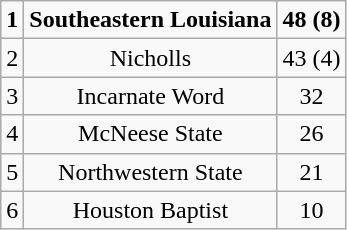<table class="wikitable">
<tr align="center">
<td><strong>1</strong></td>
<td><strong>Southeastern Louisiana</strong></td>
<td><strong>48 (8)</strong></td>
</tr>
<tr align="center">
<td>2</td>
<td>Nicholls</td>
<td>43 (4)</td>
</tr>
<tr align="center">
<td>3</td>
<td>Incarnate Word</td>
<td>32</td>
</tr>
<tr align="center">
<td>4</td>
<td>McNeese State</td>
<td>26</td>
</tr>
<tr align="center">
<td>5</td>
<td>Northwestern State</td>
<td>21</td>
</tr>
<tr align="center">
<td>6</td>
<td>Houston Baptist</td>
<td>10</td>
</tr>
</table>
